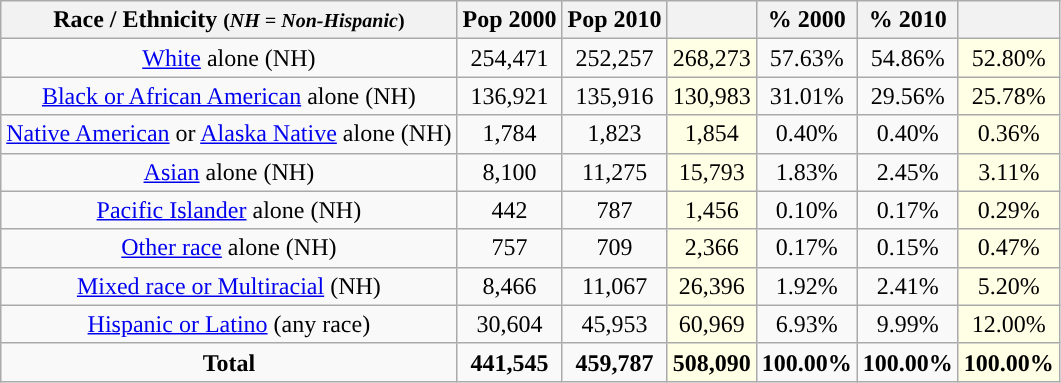<table class="wikitable" style="text-align:center;">
<tr>
<th>Race / Ethnicity <small>(<em>NH = Non-Hispanic</em>)</small></th>
<th>Pop 2000</th>
<th>Pop 2010</th>
<th></th>
<th>% 2000</th>
<th>% 2010</th>
<th></th>
</tr>
<tr>
<td><a href='#'>White</a> alone (NH)</td>
<td>254,471</td>
<td>252,257</td>
<td style='background: #ffffe6;'>268,273</td>
<td>57.63%</td>
<td>54.86%</td>
<td style='background: #ffffe6;'>52.80%</td>
</tr>
<tr>
<td><a href='#'>Black or African American</a> alone (NH)</td>
<td>136,921</td>
<td>135,916</td>
<td style='background: #ffffe6;'>130,983</td>
<td>31.01%</td>
<td>29.56%</td>
<td style='background: #ffffe6;'>25.78%</td>
</tr>
<tr>
<td><a href='#'>Native American</a> or <a href='#'>Alaska Native</a> alone (NH)</td>
<td>1,784</td>
<td>1,823</td>
<td style='background: #ffffe6;'>1,854</td>
<td>0.40%</td>
<td>0.40%</td>
<td style='background: #ffffe6;'>0.36%</td>
</tr>
<tr>
<td><a href='#'>Asian</a> alone (NH)</td>
<td>8,100</td>
<td>11,275</td>
<td style='background: #ffffe6;'>15,793</td>
<td>1.83%</td>
<td>2.45%</td>
<td style='background: #ffffe6;'>3.11%</td>
</tr>
<tr>
<td><a href='#'>Pacific Islander</a> alone (NH)</td>
<td>442</td>
<td>787</td>
<td style='background: #ffffe6;'>1,456</td>
<td>0.10%</td>
<td>0.17%</td>
<td style='background: #ffffe6;'>0.29%</td>
</tr>
<tr>
<td><a href='#'>Other race</a> alone (NH)</td>
<td>757</td>
<td>709</td>
<td style='background: #ffffe6;'>2,366</td>
<td>0.17%</td>
<td>0.15%</td>
<td style='background: #ffffe6;'>0.47%</td>
</tr>
<tr>
<td><a href='#'>Mixed race or Multiracial</a> (NH)</td>
<td>8,466</td>
<td>11,067</td>
<td style='background: #ffffe6;'>26,396</td>
<td>1.92%</td>
<td>2.41%</td>
<td style='background: #ffffe6;'>5.20%</td>
</tr>
<tr>
<td><a href='#'>Hispanic or Latino</a> (any race)</td>
<td>30,604</td>
<td>45,953</td>
<td style='background: #ffffe6;'>60,969</td>
<td>6.93%</td>
<td>9.99%</td>
<td style='background: #ffffe6;'>12.00%</td>
</tr>
<tr>
<td><strong>Total</strong></td>
<td><strong>441,545</strong></td>
<td><strong>459,787</strong></td>
<td style='background: #ffffe6;'><strong>508,090</strong></td>
<td><strong>100.00%</strong></td>
<td><strong>100.00%</strong></td>
<td style='background: #ffffe6;'><strong>100.00%</strong></td>
</tr>
</table>
